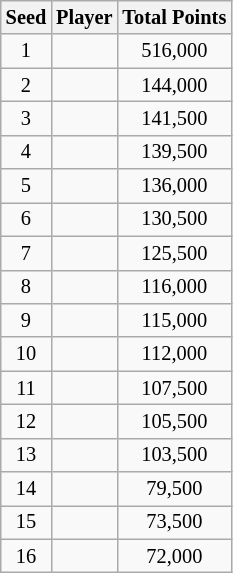<table class="wikitable" style="font-size: 85%">
<tr>
<th>Seed</th>
<th>Player</th>
<th>Total Points</th>
</tr>
<tr>
<td align="center">1</td>
<td></td>
<td align="center">516,000</td>
</tr>
<tr>
<td align="center">2</td>
<td></td>
<td align="center">144,000</td>
</tr>
<tr>
<td align="center">3</td>
<td></td>
<td align="center">141,500</td>
</tr>
<tr>
<td align="center">4</td>
<td></td>
<td align="center">139,500</td>
</tr>
<tr>
<td align="center">5</td>
<td></td>
<td align="center">136,000</td>
</tr>
<tr>
<td align="center">6</td>
<td></td>
<td align="center">130,500</td>
</tr>
<tr>
<td align="center">7</td>
<td></td>
<td align="center">125,500</td>
</tr>
<tr>
<td align="center">8</td>
<td></td>
<td align="center">116,000</td>
</tr>
<tr>
<td align="center">9</td>
<td></td>
<td align="center">115,000</td>
</tr>
<tr>
<td align="center">10</td>
<td></td>
<td align="center">112,000</td>
</tr>
<tr>
<td align="center">11</td>
<td></td>
<td align="center">107,500</td>
</tr>
<tr>
<td align="center">12</td>
<td></td>
<td align="center">105,500</td>
</tr>
<tr>
<td align="center">13</td>
<td></td>
<td align="center">103,500</td>
</tr>
<tr>
<td align="center">14</td>
<td></td>
<td align="center">79,500</td>
</tr>
<tr>
<td align="center">15</td>
<td></td>
<td align="center">73,500</td>
</tr>
<tr>
<td align="center">16</td>
<td></td>
<td align="center">72,000</td>
</tr>
</table>
